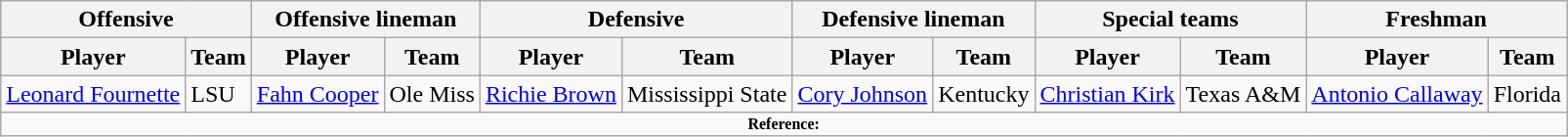<table class="wikitable">
<tr>
<th colspan="2">Offensive</th>
<th colspan="2">Offensive lineman</th>
<th colspan="2">Defensive</th>
<th colspan="2">Defensive lineman</th>
<th colspan="2">Special teams</th>
<th colspan="2">Freshman</th>
</tr>
<tr>
<th>Player</th>
<th>Team</th>
<th>Player</th>
<th>Team</th>
<th>Player</th>
<th>Team</th>
<th>Player</th>
<th>Team</th>
<th>Player</th>
<th>Team</th>
<th>Player</th>
<th>Team</th>
</tr>
<tr>
<td><a href='#'>Leonard Fournette</a></td>
<td>LSU</td>
<td><a href='#'>Fahn Cooper</a></td>
<td>Ole Miss</td>
<td><a href='#'>Richie Brown</a></td>
<td>Mississippi State</td>
<td><a href='#'>Cory Johnson</a></td>
<td>Kentucky</td>
<td><a href='#'>Christian Kirk</a></td>
<td>Texas A&M</td>
<td><a href='#'>Antonio Callaway</a></td>
<td>Florida</td>
</tr>
<tr>
<td colspan="12"  style="font-size:8pt; text-align:center;"><strong>Reference:</strong></td>
</tr>
</table>
